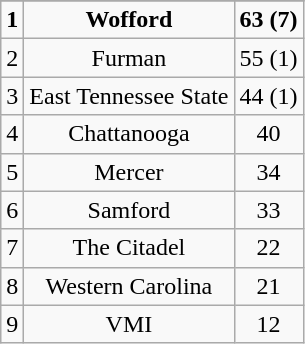<table class="wikitable" style="display: inline-table;">
<tr align="center">
</tr>
<tr align="center">
<td><strong>1</strong></td>
<td><strong>Wofford</strong></td>
<td><strong>63 (7)</strong></td>
</tr>
<tr align="center">
<td>2</td>
<td>Furman</td>
<td>55 (1)</td>
</tr>
<tr align="center">
<td>3</td>
<td>East Tennessee State</td>
<td>44 (1)</td>
</tr>
<tr align="center">
<td>4</td>
<td>Chattanooga</td>
<td>40</td>
</tr>
<tr align="center">
<td>5</td>
<td>Mercer</td>
<td>34</td>
</tr>
<tr align="center">
<td>6</td>
<td>Samford</td>
<td>33</td>
</tr>
<tr align="center">
<td>7</td>
<td>The Citadel</td>
<td>22</td>
</tr>
<tr align="center">
<td>8</td>
<td>Western Carolina</td>
<td>21</td>
</tr>
<tr align="center">
<td>9</td>
<td>VMI</td>
<td>12</td>
</tr>
</table>
